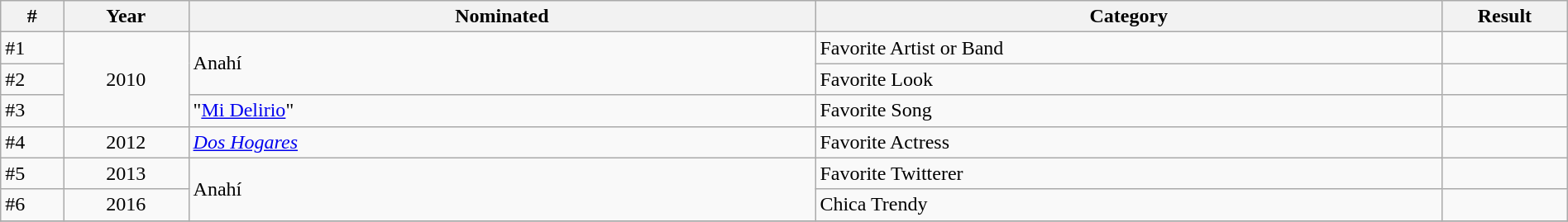<table class="wikitable" width=100%>
<tr>
<th width="2.5%">#</th>
<th width="5%">Year</th>
<th width="25%">Nominated</th>
<th width="25%">Category</th>
<th width="5%">Result</th>
</tr>
<tr>
<td>#1</td>
<td rowspan="3" align="center">2010</td>
<td rowspan="2">Anahí</td>
<td>Favorite Artist or Band</td>
<td></td>
</tr>
<tr>
<td>#2</td>
<td>Favorite Look</td>
<td></td>
</tr>
<tr>
<td>#3</td>
<td>"<a href='#'>Mi Delirio</a>"</td>
<td>Favorite Song</td>
<td></td>
</tr>
<tr>
<td>#4</td>
<td rowspan="1" align="center">2012</td>
<td><em><a href='#'>Dos Hogares</a></em></td>
<td>Favorite Actress</td>
<td></td>
</tr>
<tr>
<td>#5</td>
<td rowspan="1" align="center">2013</td>
<td rowspan="2">Anahí</td>
<td>Favorite Twitterer</td>
<td></td>
</tr>
<tr>
<td>#6</td>
<td rowspan="1" align="center">2016</td>
<td>Chica Trendy</td>
<td></td>
</tr>
<tr>
</tr>
</table>
